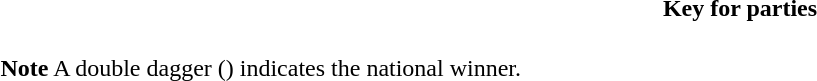<table class="toccolours" style="width:62em">
<tr>
<th>Key for parties</th>
</tr>
<tr>
<td><br>















<strong>Note</strong>  A double dagger () indicates the national winner.</td>
</tr>
</table>
